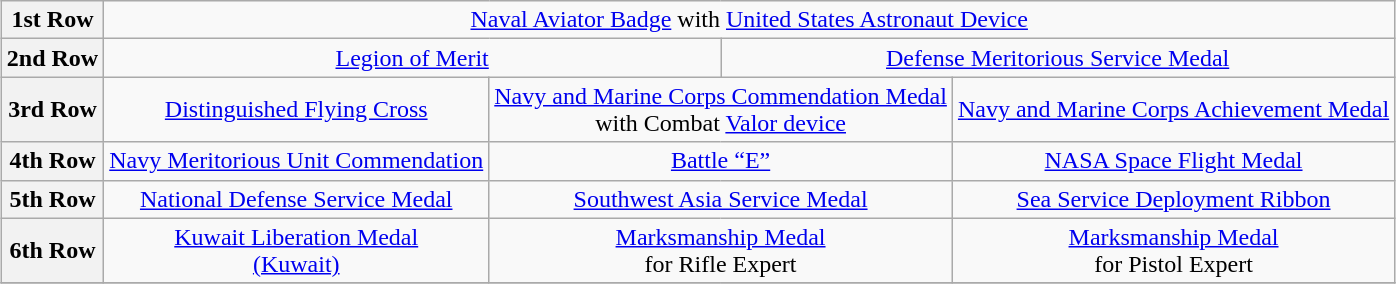<table class="wikitable" style="margin:1em auto; text-align:center;">
<tr>
<th>1st Row</th>
<td colspan="4"><a href='#'>Naval Aviator Badge</a> with <a href='#'>United States Astronaut Device</a></td>
</tr>
<tr>
<th>2nd Row</th>
<td colspan=2><a href='#'>Legion of Merit</a></td>
<td colspan=2><a href='#'>Defense Meritorious Service Medal</a></td>
</tr>
<tr>
<th>3rd Row</th>
<td><a href='#'>Distinguished Flying Cross</a></td>
<td colspan=2><a href='#'>Navy and Marine Corps Commendation Medal</a><br>with Combat <a href='#'>Valor device</a></td>
<td><a href='#'>Navy and Marine Corps Achievement Medal</a></td>
</tr>
<tr>
<th>4th Row</th>
<td><a href='#'>Navy Meritorious Unit Commendation</a></td>
<td colspan=2><a href='#'>Battle “E”</a></td>
<td><a href='#'>NASA Space Flight Medal</a></td>
</tr>
<tr>
<th>5th Row</th>
<td><a href='#'>National Defense Service Medal</a></td>
<td colspan=2><a href='#'>Southwest Asia Service Medal</a></td>
<td><a href='#'>Sea Service Deployment Ribbon</a></td>
</tr>
<tr>
<th>6th Row</th>
<td><a href='#'>Kuwait Liberation Medal<br>(Kuwait)</a></td>
<td colspan=2><a href='#'>Marksmanship Medal</a><br>for Rifle Expert</td>
<td><a href='#'>Marksmanship Medal</a><br>for Pistol Expert</td>
</tr>
<tr>
</tr>
</table>
